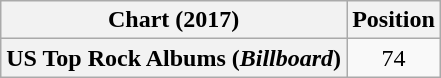<table class="wikitable plainrowheaders" style="text-align:center">
<tr>
<th scope="col">Chart (2017)</th>
<th scope="col">Position</th>
</tr>
<tr>
<th scope="row">US Top Rock Albums (<em>Billboard</em>)</th>
<td>74</td>
</tr>
</table>
